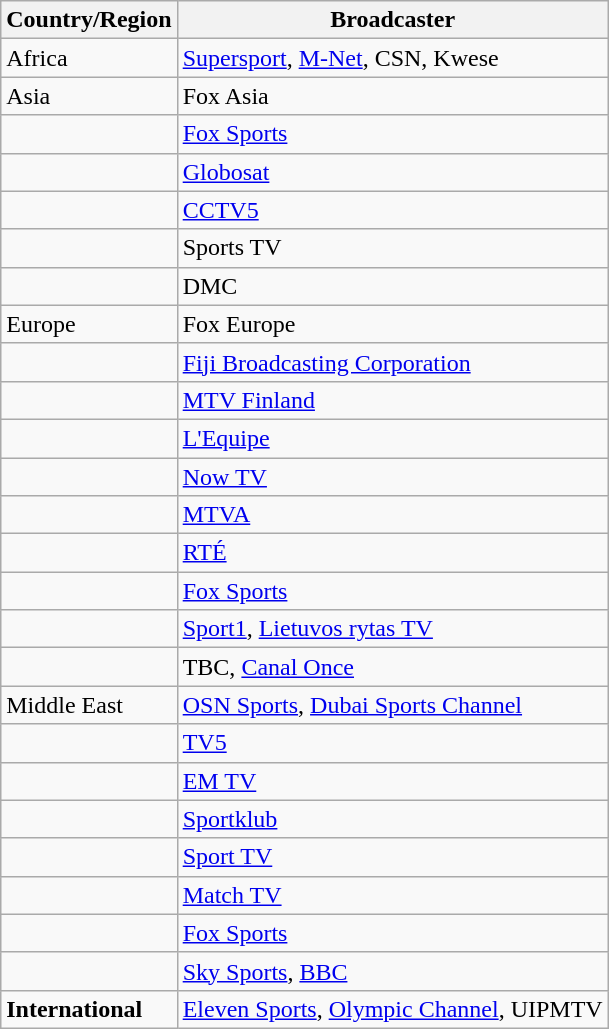<table class="wikitable sortable">
<tr>
<th>Country/Region</th>
<th>Broadcaster</th>
</tr>
<tr>
<td>Africa</td>
<td><a href='#'>Supersport</a>, <a href='#'>M-Net</a>, CSN, Kwese</td>
</tr>
<tr>
<td>Asia</td>
<td>Fox Asia</td>
</tr>
<tr>
<td></td>
<td><a href='#'>Fox Sports</a></td>
</tr>
<tr>
<td></td>
<td><a href='#'>Globosat</a></td>
</tr>
<tr>
<td></td>
<td><a href='#'>CCTV5</a></td>
</tr>
<tr>
<td></td>
<td>Sports TV</td>
</tr>
<tr>
<td></td>
<td>DMC</td>
</tr>
<tr>
<td>Europe</td>
<td>Fox Europe</td>
</tr>
<tr>
<td></td>
<td><a href='#'>Fiji Broadcasting Corporation</a></td>
</tr>
<tr>
<td></td>
<td><a href='#'>MTV Finland</a></td>
</tr>
<tr>
<td></td>
<td><a href='#'>L'Equipe</a></td>
</tr>
<tr>
<td></td>
<td><a href='#'>Now TV</a></td>
</tr>
<tr>
<td></td>
<td><a href='#'>MTVA</a></td>
</tr>
<tr>
<td></td>
<td><a href='#'>RTÉ</a></td>
</tr>
<tr>
<td></td>
<td><a href='#'>Fox Sports</a></td>
</tr>
<tr>
<td></td>
<td><a href='#'>Sport1</a>, <a href='#'>Lietuvos rytas TV</a></td>
</tr>
<tr>
<td></td>
<td>TBC, <a href='#'>Canal Once</a></td>
</tr>
<tr>
<td>Middle East</td>
<td><a href='#'>OSN Sports</a>, <a href='#'>Dubai Sports Channel</a></td>
</tr>
<tr>
<td></td>
<td><a href='#'>TV5</a></td>
</tr>
<tr>
<td></td>
<td><a href='#'>EM TV</a></td>
</tr>
<tr>
<td></td>
<td><a href='#'>Sportklub</a></td>
</tr>
<tr>
<td></td>
<td><a href='#'>Sport TV</a></td>
</tr>
<tr>
<td></td>
<td><a href='#'>Match TV</a></td>
</tr>
<tr>
<td></td>
<td><a href='#'>Fox Sports</a></td>
</tr>
<tr>
<td></td>
<td><a href='#'>Sky Sports</a>, <a href='#'>BBC</a></td>
</tr>
<tr>
<td><strong>International</strong></td>
<td><a href='#'>Eleven Sports</a>, <a href='#'>Olympic Channel</a>, UIPMTV</td>
</tr>
</table>
